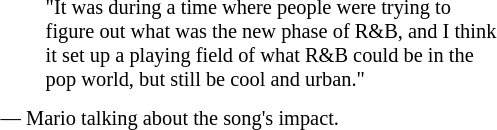<table width="27%" cellpadding="5" align="right" style="font-size:85%;border-collapse:collapse; background-color:transparent; border-style:none;">
<tr>
<td width="20" valign=top></td>
<td align="left">"It was during a time where people were trying to figure out what was the new phase of R&B, and I think it set up a playing field of what R&B could be in the pop world, but still be cool and urban."</td>
</tr>
<tr>
<td colspan="3"><div>— Mario talking about the song's impact.</div></td>
</tr>
</table>
